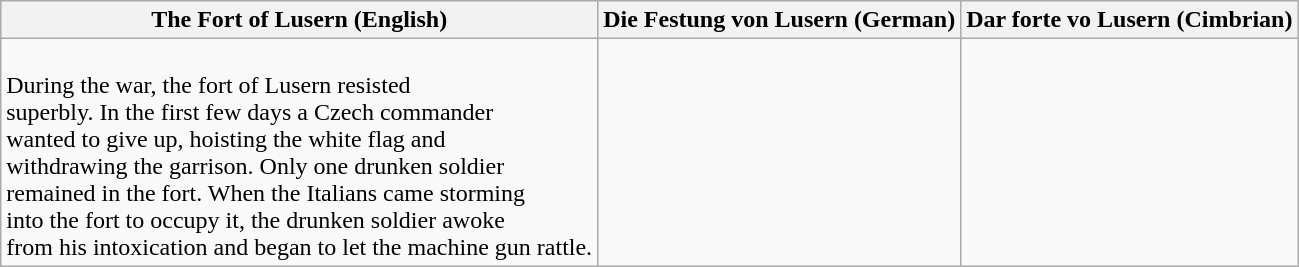<table class="wikitable">
<tr>
<th>The Fort of Lusern (English)</th>
<th>Die Festung von Lusern (German)</th>
<th>Dar forte vo Lusern (Cimbrian)</th>
</tr>
<tr>
<td><br>During the war, the fort of Lusern resisted<br>
superbly. In the first few days a Czech commander<br>
wanted to give up, hoisting the white flag and<br>
withdrawing the garrison. Only one drunken soldier<br> 
remained in the fort. When the Italians came storming <br>
into the fort to occupy it, the drunken soldier awoke <br>
from his intoxication and began to let the machine gun rattle.<br></td>
<td><br><br>
<br>
<br>
<br> 
 <br>
</td>
<td><br><br>
<br>
<br>
<br>
<br>
</td>
</tr>
</table>
